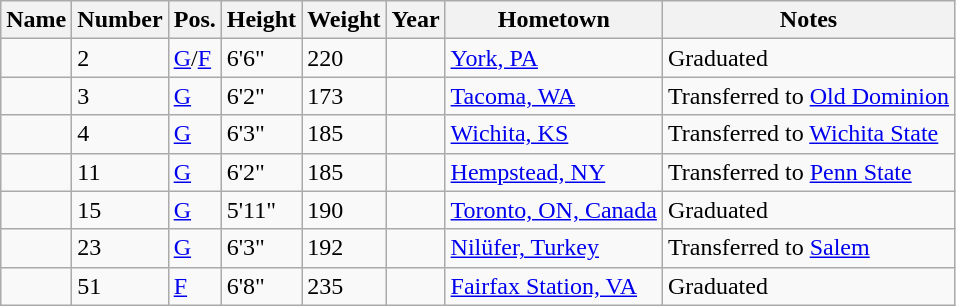<table class="wikitable sortable" border="1">
<tr>
<th>Name</th>
<th>Number</th>
<th>Pos.</th>
<th>Height</th>
<th>Weight</th>
<th>Year</th>
<th>Hometown</th>
<th class="unsortable">Notes</th>
</tr>
<tr>
<td></td>
<td>2</td>
<td><a href='#'>G</a>/<a href='#'>F</a></td>
<td>6'6"</td>
<td>220</td>
<td></td>
<td><a href='#'>York, PA</a></td>
<td>Graduated</td>
</tr>
<tr>
<td></td>
<td>3</td>
<td><a href='#'>G</a></td>
<td>6'2"</td>
<td>173</td>
<td></td>
<td><a href='#'>Tacoma, WA</a></td>
<td>Transferred to <a href='#'>Old Dominion</a></td>
</tr>
<tr>
<td></td>
<td>4</td>
<td><a href='#'>G</a></td>
<td>6'3"</td>
<td>185</td>
<td></td>
<td><a href='#'>Wichita, KS</a></td>
<td>Transferred to <a href='#'>Wichita State</a></td>
</tr>
<tr>
<td></td>
<td>11</td>
<td><a href='#'>G</a></td>
<td>6'2"</td>
<td>185</td>
<td></td>
<td><a href='#'>Hempstead, NY</a></td>
<td>Transferred to <a href='#'>Penn State</a></td>
</tr>
<tr>
<td></td>
<td>15</td>
<td><a href='#'>G</a></td>
<td>5'11"</td>
<td>190</td>
<td></td>
<td><a href='#'>Toronto, ON, Canada</a></td>
<td>Graduated</td>
</tr>
<tr>
<td></td>
<td>23</td>
<td><a href='#'>G</a></td>
<td>6'3"</td>
<td>192</td>
<td></td>
<td><a href='#'>Nilüfer, Turkey</a></td>
<td>Transferred to <a href='#'>Salem</a></td>
</tr>
<tr>
<td></td>
<td>51</td>
<td><a href='#'>F</a></td>
<td>6'8"</td>
<td>235</td>
<td></td>
<td><a href='#'>Fairfax Station, VA</a></td>
<td>Graduated</td>
</tr>
</table>
